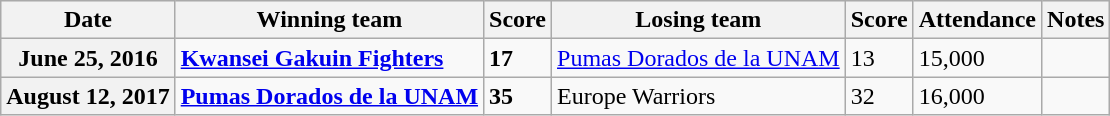<table class="wikitable">
<tr style="background:#efefef;">
<th>Date</th>
<th>Winning team</th>
<th>Score</th>
<th>Losing team</th>
<th>Score</th>
<th>Attendance</th>
<th>Notes</th>
</tr>
<tr>
<th>June 25, 2016</th>
<td><strong><a href='#'>Kwansei Gakuin Fighters</a></strong></td>
<td><strong>17</strong></td>
<td><a href='#'>Pumas Dorados de la UNAM</a></td>
<td>13</td>
<td>15,000</td>
<td></td>
</tr>
<tr>
<th>August 12, 2017</th>
<td><strong><a href='#'>Pumas Dorados de la UNAM</a></strong></td>
<td><strong>35</strong></td>
<td>Europe Warriors</td>
<td>32</td>
<td>16,000</td>
<td></td>
</tr>
</table>
